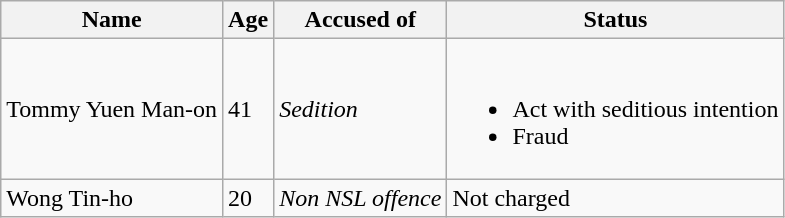<table class="wikitable">
<tr>
<th>Name</th>
<th>Age</th>
<th>Accused of</th>
<th>Status</th>
</tr>
<tr>
<td>Tommy Yuen Man-on</td>
<td>41</td>
<td><em>Sedition</em></td>
<td><br><ul><li>Act with seditious intention</li><li>Fraud</li></ul></td>
</tr>
<tr>
<td>Wong Tin-ho</td>
<td>20</td>
<td><em>Non NSL offence</em></td>
<td>Not charged</td>
</tr>
</table>
